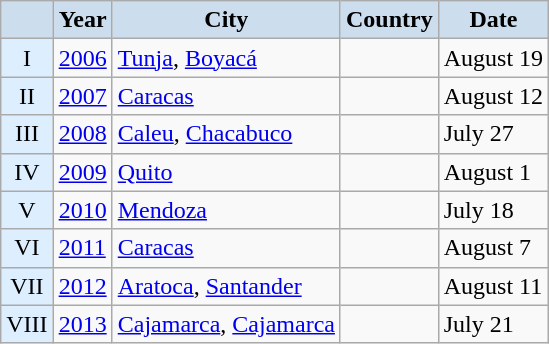<table class="wikitable" align="center">
<tr>
<th style="background-color: #CCDDEE;"></th>
<th style="background-color: #CCDDEE;">Year</th>
<th style="background-color: #CCDDEE;">City</th>
<th style="background-color: #CCDDEE;">Country</th>
<th style="background-color: #CCDDEE;">Date</th>
</tr>
<tr>
<td bgcolor=DDEEFF align="center">I</td>
<td><a href='#'>2006</a></td>
<td><a href='#'>Tunja</a>, <a href='#'>Boyacá</a></td>
<td></td>
<td>August 19</td>
</tr>
<tr>
<td bgcolor=DDEEFF align="center">II</td>
<td><a href='#'>2007</a></td>
<td><a href='#'>Caracas</a></td>
<td></td>
<td>August 12</td>
</tr>
<tr>
<td bgcolor=DDEEFF align="center">III</td>
<td><a href='#'>2008</a></td>
<td><a href='#'>Caleu</a>, <a href='#'>Chacabuco</a></td>
<td></td>
<td>July 27</td>
</tr>
<tr>
<td bgcolor=DDEEFF align="center">IV</td>
<td><a href='#'>2009</a></td>
<td><a href='#'>Quito</a></td>
<td></td>
<td>August 1</td>
</tr>
<tr>
<td bgcolor=DDEEFF align="center">V</td>
<td><a href='#'>2010</a></td>
<td><a href='#'>Mendoza</a></td>
<td></td>
<td>July 18</td>
</tr>
<tr>
<td bgcolor=DDEEFF align="center">VI</td>
<td><a href='#'>2011</a></td>
<td><a href='#'>Caracas</a></td>
<td></td>
<td>August 7</td>
</tr>
<tr>
<td bgcolor=DDEEFF align="center">VII</td>
<td><a href='#'>2012</a></td>
<td><a href='#'>Aratoca</a>, <a href='#'>Santander</a></td>
<td></td>
<td>August 11</td>
</tr>
<tr>
<td bgcolor=DDEEFF align="center">VIII</td>
<td><a href='#'>2013</a></td>
<td><a href='#'>Cajamarca</a>, <a href='#'>Cajamarca</a></td>
<td></td>
<td>July 21</td>
</tr>
</table>
